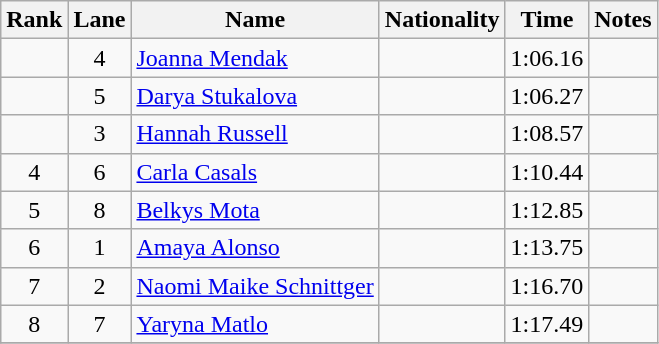<table class="wikitable">
<tr>
<th>Rank</th>
<th>Lane</th>
<th>Name</th>
<th>Nationality</th>
<th>Time</th>
<th>Notes</th>
</tr>
<tr>
<td align=center></td>
<td align=center>4</td>
<td><a href='#'>Joanna Mendak</a></td>
<td></td>
<td align=center>1:06.16</td>
<td align=center></td>
</tr>
<tr>
<td align=center></td>
<td align=center>5</td>
<td><a href='#'>Darya Stukalova</a></td>
<td></td>
<td align=center>1:06.27</td>
<td align=center></td>
</tr>
<tr>
<td align=center></td>
<td align=center>3</td>
<td><a href='#'>Hannah Russell</a></td>
<td></td>
<td align=center>1:08.57</td>
<td align=center></td>
</tr>
<tr>
<td align=center>4</td>
<td align=center>6</td>
<td><a href='#'>Carla Casals</a></td>
<td></td>
<td align=center>1:10.44</td>
<td align=center></td>
</tr>
<tr>
<td align=center>5</td>
<td align=center>8</td>
<td><a href='#'>Belkys Mota</a></td>
<td></td>
<td align=center>1:12.85</td>
<td align=center></td>
</tr>
<tr>
<td align=center>6</td>
<td align=center>1</td>
<td><a href='#'>Amaya Alonso</a></td>
<td></td>
<td align=center>1:13.75</td>
<td align=center></td>
</tr>
<tr>
<td align=center>7</td>
<td align=center>2</td>
<td><a href='#'>Naomi Maike Schnittger</a></td>
<td></td>
<td align=center>1:16.70</td>
<td align=center></td>
</tr>
<tr>
<td align=center>8</td>
<td align=center>7</td>
<td><a href='#'>Yaryna Matlo</a></td>
<td></td>
<td align=center>1:17.49</td>
<td align=center></td>
</tr>
<tr>
</tr>
</table>
